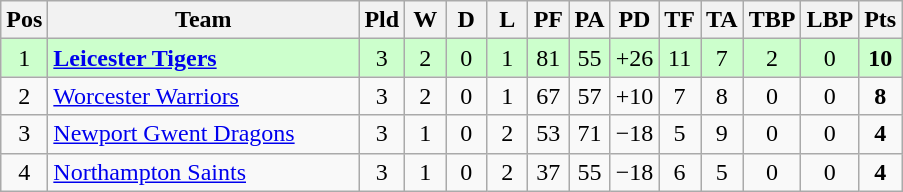<table class="wikitable" style="text-align:center">
<tr>
<th width="20">Pos</th>
<th width="200">Team</th>
<th width="20">Pld</th>
<th width="20">W</th>
<th width="20">D</th>
<th width="20">L</th>
<th width="20">PF</th>
<th width="20">PA</th>
<th width="20">PD</th>
<th width="20">TF</th>
<th width="20">TA</th>
<th width="20">TBP</th>
<th width="20">LBP</th>
<th width="20">Pts</th>
</tr>
<tr bgcolor=#ccffcc>
<td>1</td>
<td align=left> <strong><a href='#'>Leicester Tigers</a></strong></td>
<td>3</td>
<td>2</td>
<td>0</td>
<td>1</td>
<td>81</td>
<td>55</td>
<td>+26</td>
<td>11</td>
<td>7</td>
<td>2</td>
<td>0</td>
<td><strong>10</strong></td>
</tr>
<tr>
<td>2</td>
<td align=left> <a href='#'>Worcester Warriors</a></td>
<td>3</td>
<td>2</td>
<td>0</td>
<td>1</td>
<td>67</td>
<td>57</td>
<td>+10</td>
<td>7</td>
<td>8</td>
<td>0</td>
<td>0</td>
<td><strong>8</strong></td>
</tr>
<tr>
<td>3</td>
<td align=left> <a href='#'>Newport Gwent Dragons</a></td>
<td>3</td>
<td>1</td>
<td>0</td>
<td>2</td>
<td>53</td>
<td>71</td>
<td>−18</td>
<td>5</td>
<td>9</td>
<td>0</td>
<td>0</td>
<td><strong>4</strong></td>
</tr>
<tr>
<td>4</td>
<td align=left> <a href='#'>Northampton Saints</a></td>
<td>3</td>
<td>1</td>
<td>0</td>
<td>2</td>
<td>37</td>
<td>55</td>
<td>−18</td>
<td>6</td>
<td>5</td>
<td>0</td>
<td>0</td>
<td><strong>4</strong></td>
</tr>
</table>
